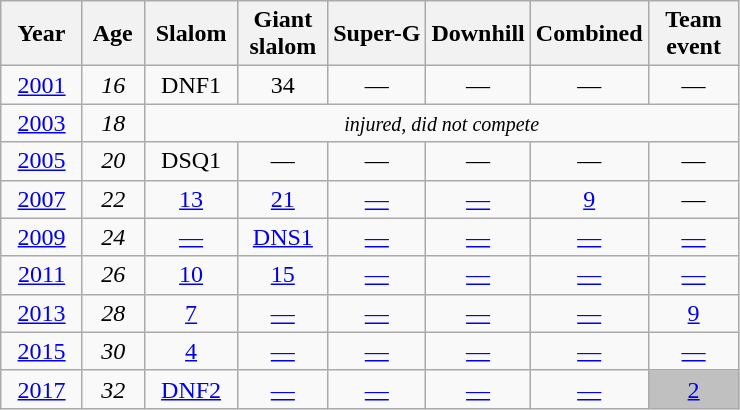<table class=wikitable style="text-align:center">
<tr>
<th>  Year  </th>
<th> Age </th>
<th> Slalom </th>
<th> Giant <br> slalom </th>
<th>Super-G</th>
<th>Downhill</th>
<th>Combined</th>
<th>  Team  <br>event</th>
</tr>
<tr>
<td><a href='#'>2001</a></td>
<td><em>16</em></td>
<td>DNF1</td>
<td>34</td>
<td>—</td>
<td>—</td>
<td>—</td>
<td>—</td>
</tr>
<tr>
<td><a href='#'>2003</a></td>
<td><em>18</em></td>
<td colspan=6><small><em>injured, did not compete</em></small> </td>
</tr>
<tr>
<td><a href='#'>2005</a></td>
<td><em>20</em></td>
<td>DSQ1</td>
<td>—</td>
<td>—</td>
<td>—</td>
<td>—</td>
<td>—</td>
</tr>
<tr>
<td><a href='#'>2007</a></td>
<td><em>22</em></td>
<td><a href='#'>13</a></td>
<td><a href='#'>21</a></td>
<td><a href='#'>—</a></td>
<td><a href='#'>—</a></td>
<td><a href='#'>9</a></td>
<td>—</td>
</tr>
<tr>
<td><a href='#'>2009</a></td>
<td><em>24</em></td>
<td><a href='#'>—</a></td>
<td><a href='#'>DNS1</a></td>
<td><a href='#'>—</a></td>
<td><a href='#'>—</a></td>
<td><a href='#'>—</a></td>
<td><a href='#'>—</a></td>
</tr>
<tr>
<td><a href='#'>2011</a></td>
<td><em>26</em></td>
<td><a href='#'>10</a></td>
<td><a href='#'>15</a></td>
<td><a href='#'>—</a></td>
<td><a href='#'>—</a></td>
<td><a href='#'>—</a></td>
<td><a href='#'>—</a></td>
</tr>
<tr>
<td><a href='#'>2013</a></td>
<td><em>28</em></td>
<td><a href='#'>7</a></td>
<td><a href='#'>—</a></td>
<td><a href='#'>—</a></td>
<td><a href='#'>—</a></td>
<td><a href='#'>—</a></td>
<td><a href='#'>9</a></td>
</tr>
<tr>
<td><a href='#'>2015</a></td>
<td><em>30</em></td>
<td><a href='#'>4</a></td>
<td><a href='#'>—</a></td>
<td><a href='#'>—</a></td>
<td><a href='#'>—</a></td>
<td><a href='#'>—</a></td>
<td><a href='#'>—</a></td>
</tr>
<tr>
<td><a href='#'>2017</a></td>
<td><em>32</em></td>
<td><a href='#'>DNF2</a></td>
<td><a href='#'>—</a></td>
<td><a href='#'>—</a></td>
<td><a href='#'>—</a></td>
<td><a href='#'>—</a></td>
<td style="background:silver;"><a href='#'>2</a></td>
</tr>
</table>
